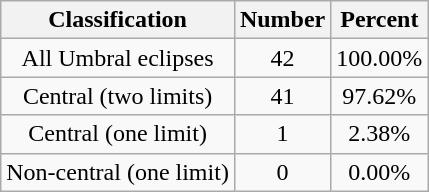<table class="wikitable sortable">
<tr align=center>
<th>Classification</th>
<th>Number</th>
<th>Percent</th>
</tr>
<tr align=center>
<td>All Umbral eclipses</td>
<td>42</td>
<td>100.00%</td>
</tr>
<tr align=center>
<td>Central (two limits)</td>
<td>41</td>
<td>97.62%</td>
</tr>
<tr align=center>
<td>Central (one limit)</td>
<td>1</td>
<td>2.38%</td>
</tr>
<tr align=center>
<td>Non-central (one limit)</td>
<td>0</td>
<td>0.00%</td>
</tr>
</table>
